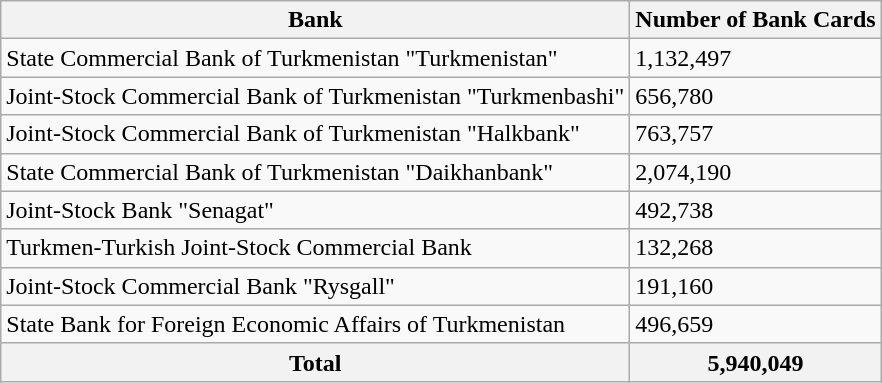<table class="wikitable">
<tr>
<th>Bank</th>
<th>Number of Bank Cards</th>
</tr>
<tr>
<td>State Commercial Bank of Turkmenistan "Turkmenistan"</td>
<td>1,132,497</td>
</tr>
<tr>
<td>Joint-Stock Commercial Bank of Turkmenistan "Turkmenbashi"</td>
<td>656,780</td>
</tr>
<tr>
<td>Joint-Stock Commercial Bank of Turkmenistan "Halkbank"</td>
<td>763,757</td>
</tr>
<tr>
<td>State Commercial Bank of Turkmenistan "Daikhanbank"</td>
<td>2,074,190</td>
</tr>
<tr>
<td>Joint-Stock Bank "Senagat"</td>
<td>492,738</td>
</tr>
<tr>
<td>Turkmen-Turkish Joint-Stock Commercial Bank</td>
<td>132,268</td>
</tr>
<tr>
<td>Joint-Stock Commercial Bank "Rysgall"</td>
<td>191,160</td>
</tr>
<tr>
<td>State Bank for Foreign Economic Affairs of Turkmenistan</td>
<td>496,659</td>
</tr>
<tr>
<th>Total</th>
<th>5,940,049</th>
</tr>
</table>
